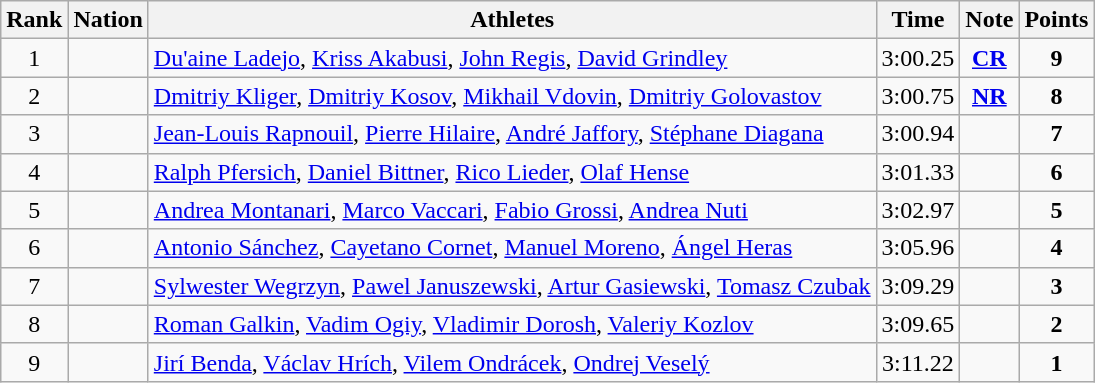<table class="wikitable sortable" style="text-align:center">
<tr>
<th>Rank</th>
<th>Nation</th>
<th>Athletes</th>
<th>Time</th>
<th>Note</th>
<th>Points</th>
</tr>
<tr>
<td>1</td>
<td align=left></td>
<td align=left><a href='#'>Du'aine Ladejo</a>, <a href='#'>Kriss Akabusi</a>, <a href='#'>John Regis</a>, <a href='#'>David Grindley</a></td>
<td>3:00.25</td>
<td><strong><a href='#'>CR</a></strong></td>
<td><strong>9</strong></td>
</tr>
<tr>
<td>2</td>
<td align=left></td>
<td align=left><a href='#'>Dmitriy Kliger</a>, <a href='#'>Dmitriy Kosov</a>, <a href='#'>Mikhail Vdovin</a>, <a href='#'>Dmitriy Golovastov</a></td>
<td>3:00.75</td>
<td><strong><a href='#'>NR</a></strong></td>
<td><strong>8</strong></td>
</tr>
<tr>
<td>3</td>
<td align=left></td>
<td align=left><a href='#'>Jean-Louis Rapnouil</a>, <a href='#'>Pierre Hilaire</a>, <a href='#'>André Jaffory</a>, <a href='#'>Stéphane Diagana</a></td>
<td>3:00.94</td>
<td></td>
<td><strong>7</strong></td>
</tr>
<tr>
<td>4</td>
<td align=left></td>
<td align=left><a href='#'>Ralph Pfersich</a>, <a href='#'>Daniel Bittner</a>, <a href='#'>Rico Lieder</a>, <a href='#'>Olaf Hense</a></td>
<td>3:01.33</td>
<td></td>
<td><strong>6</strong></td>
</tr>
<tr>
<td>5</td>
<td align=left></td>
<td align=left><a href='#'>Andrea Montanari</a>, <a href='#'>Marco Vaccari</a>, <a href='#'>Fabio Grossi</a>, <a href='#'>Andrea Nuti</a></td>
<td>3:02.97</td>
<td></td>
<td><strong>5</strong></td>
</tr>
<tr>
<td>6</td>
<td align=left></td>
<td align=left><a href='#'>Antonio Sánchez</a>, <a href='#'>Cayetano Cornet</a>, <a href='#'>Manuel Moreno</a>, <a href='#'>Ángel Heras</a></td>
<td>3:05.96</td>
<td></td>
<td><strong>4</strong></td>
</tr>
<tr>
<td>7</td>
<td align=left></td>
<td align=left><a href='#'>Sylwester Wegrzyn</a>, <a href='#'>Pawel Januszewski</a>, <a href='#'>Artur Gasiewski</a>, <a href='#'>Tomasz Czubak</a></td>
<td>3:09.29</td>
<td></td>
<td><strong>3</strong></td>
</tr>
<tr>
<td>8</td>
<td align=left></td>
<td align=left><a href='#'>Roman Galkin</a>, <a href='#'>Vadim Ogiy</a>, <a href='#'>Vladimir Dorosh</a>, <a href='#'>Valeriy Kozlov</a></td>
<td>3:09.65</td>
<td></td>
<td><strong>2</strong></td>
</tr>
<tr>
<td>9</td>
<td align=left></td>
<td align=left><a href='#'>Jirí Benda</a>, <a href='#'>Václav Hrích</a>, <a href='#'>Vilem Ondrácek</a>, <a href='#'>Ondrej Veselý</a></td>
<td>3:11.22</td>
<td></td>
<td><strong>1</strong></td>
</tr>
</table>
